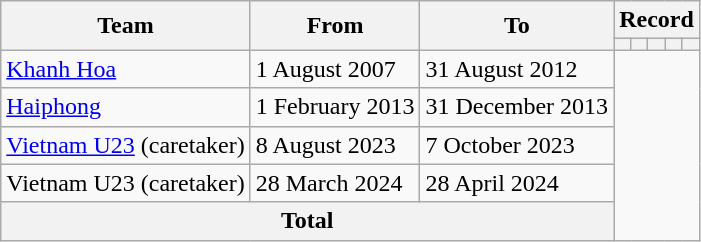<table class="wikitable" style="text-align: center;">
<tr>
<th rowspan="2">Team</th>
<th rowspan="2">From</th>
<th rowspan="2">To</th>
<th colspan="5">Record</th>
</tr>
<tr>
<th></th>
<th></th>
<th></th>
<th></th>
<th></th>
</tr>
<tr>
<td align="left"><a href='#'>Khanh Hoa</a></td>
<td align="left">1 August 2007</td>
<td align="left">31 August 2012<br></td>
</tr>
<tr>
<td align="left"><a href='#'>Haiphong</a></td>
<td align="left">1 February 2013</td>
<td align="left">31 December 2013<br></td>
</tr>
<tr>
<td align="left"><a href='#'>Vietnam U23</a> (caretaker)</td>
<td align="left">8 August 2023</td>
<td align="left">7 October 2023<br></td>
</tr>
<tr>
<td align="left">Vietnam U23 (caretaker)</td>
<td align="left">28 March 2024</td>
<td align="left">28 April 2024<br></td>
</tr>
<tr>
<th colspan="3">Total<br></th>
</tr>
</table>
